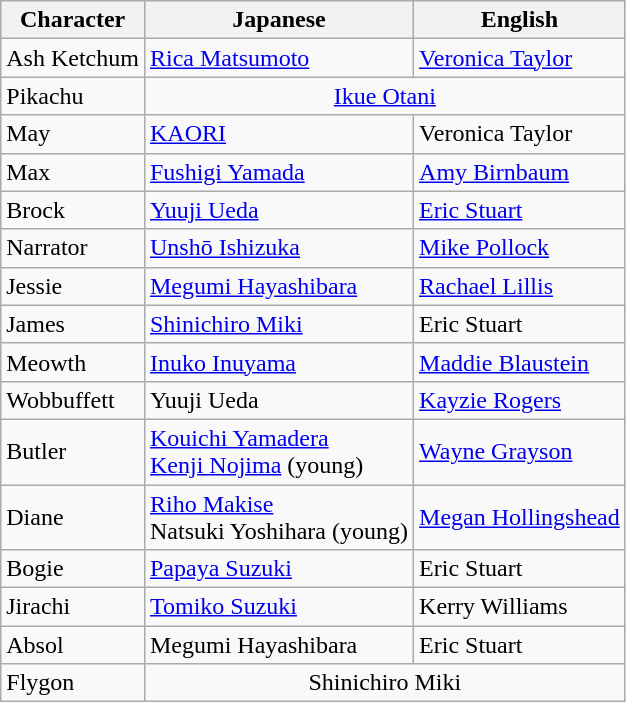<table class="wikitable">
<tr>
<th>Character</th>
<th>Japanese</th>
<th>English</th>
</tr>
<tr>
<td>Ash Ketchum</td>
<td><a href='#'>Rica Matsumoto</a></td>
<td><a href='#'>Veronica Taylor</a></td>
</tr>
<tr>
<td>Pikachu</td>
<td colspan="2" style="text-align:center;"><a href='#'>Ikue Otani</a></td>
</tr>
<tr>
<td>May</td>
<td><a href='#'>KAORI</a></td>
<td>Veronica Taylor</td>
</tr>
<tr>
<td>Max</td>
<td><a href='#'>Fushigi Yamada</a></td>
<td><a href='#'>Amy Birnbaum</a></td>
</tr>
<tr>
<td>Brock</td>
<td><a href='#'>Yuuji Ueda</a></td>
<td><a href='#'>Eric Stuart</a></td>
</tr>
<tr>
<td>Narrator</td>
<td><a href='#'>Unshō Ishizuka</a></td>
<td><a href='#'>Mike Pollock</a></td>
</tr>
<tr>
<td>Jessie</td>
<td><a href='#'>Megumi Hayashibara</a></td>
<td><a href='#'>Rachael Lillis</a></td>
</tr>
<tr>
<td>James</td>
<td><a href='#'>Shinichiro Miki</a></td>
<td>Eric Stuart</td>
</tr>
<tr>
<td>Meowth</td>
<td><a href='#'>Inuko Inuyama</a></td>
<td><a href='#'>Maddie Blaustein</a></td>
</tr>
<tr>
<td>Wobbuffett</td>
<td>Yuuji Ueda</td>
<td><a href='#'>Kayzie Rogers</a></td>
</tr>
<tr>
<td>Butler</td>
<td><a href='#'>Kouichi Yamadera</a><br><a href='#'>Kenji Nojima</a> (young)</td>
<td><a href='#'>Wayne Grayson</a></td>
</tr>
<tr>
<td>Diane</td>
<td><a href='#'>Riho Makise</a><br>Natsuki Yoshihara (young)</td>
<td><a href='#'>Megan Hollingshead</a></td>
</tr>
<tr>
<td>Bogie</td>
<td><a href='#'>Papaya Suzuki</a></td>
<td>Eric Stuart</td>
</tr>
<tr>
<td>Jirachi</td>
<td><a href='#'>Tomiko Suzuki</a></td>
<td>Kerry Williams</td>
</tr>
<tr>
<td>Absol</td>
<td>Megumi Hayashibara</td>
<td>Eric Stuart</td>
</tr>
<tr>
<td>Flygon</td>
<td colspan="2" style="text-align:center;">Shinichiro Miki</td>
</tr>
</table>
